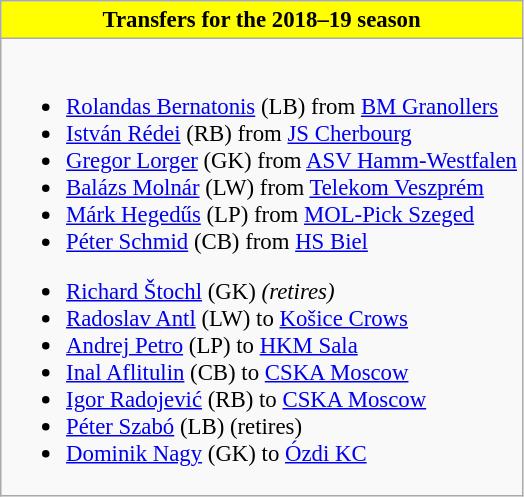<table class="wikitable collapsible collapsed" style="font-size:95%">
<tr>
<th style="color:black; background:yellow"> <strong>Transfers for the 2018–19 season</strong></th>
</tr>
<tr>
<td><br>
<ul><li> <a href='#'>Rolandas Bernatonis</a> (LB) from  <a href='#'>BM Granollers</a></li><li> <a href='#'>István Rédei</a> (RB) from  <a href='#'>JS Cherbourg</a></li><li> <a href='#'>Gregor Lorger</a> (GK) from  <a href='#'>ASV Hamm-Westfalen</a></li><li> <a href='#'>Balázs Molnár</a> (LW) from  <a href='#'>Telekom Veszprém</a></li><li> <a href='#'>Márk Hegedűs</a> (LP) from  <a href='#'>MOL-Pick Szeged</a></li><li> <a href='#'>Péter Schmid</a> (CB) from  <a href='#'>HS Biel</a></li></ul><ul><li> <a href='#'>Richard Štochl</a> (GK) <em>(retires)</em></li><li> <a href='#'>Radoslav Antl</a> (LW) to  <a href='#'>Košice Crows</a></li><li> <a href='#'>Andrej Petro</a> (LP) to  <a href='#'>HKM Sala</a></li><li> <a href='#'>Inal Aflitulin</a> (CB) to  <a href='#'>CSKA Moscow</a></li><li> <a href='#'>Igor Radojević</a> (RB) to  <a href='#'>CSKA Moscow</a></li><li> <a href='#'>Péter Szabó</a> (LB) (retires)</li><li> <a href='#'>Dominik Nagy</a> (GK) to  <a href='#'>Ózdi KC</a></li></ul></td>
</tr>
</table>
